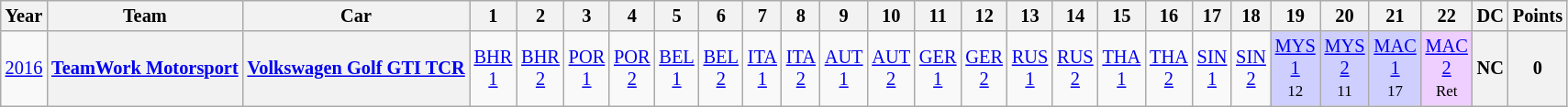<table class="wikitable" style="text-align:center; font-size:85%">
<tr>
<th>Year</th>
<th>Team</th>
<th>Car</th>
<th>1</th>
<th>2</th>
<th>3</th>
<th>4</th>
<th>5</th>
<th>6</th>
<th>7</th>
<th>8</th>
<th>9</th>
<th>10</th>
<th>11</th>
<th>12</th>
<th>13</th>
<th>14</th>
<th>15</th>
<th>16</th>
<th>17</th>
<th>18</th>
<th>19</th>
<th>20</th>
<th>21</th>
<th>22</th>
<th>DC</th>
<th>Points</th>
</tr>
<tr>
<td><a href='#'>2016</a></td>
<th><a href='#'>TeamWork Motorsport</a></th>
<th><a href='#'>Volkswagen Golf GTI TCR</a></th>
<td><a href='#'>BHR<br>1</a></td>
<td><a href='#'>BHR<br>2</a></td>
<td><a href='#'>POR<br>1</a></td>
<td><a href='#'>POR<br>2</a></td>
<td><a href='#'>BEL<br>1</a></td>
<td><a href='#'>BEL<br>2</a></td>
<td><a href='#'>ITA<br>1</a></td>
<td><a href='#'>ITA<br>2</a></td>
<td><a href='#'>AUT<br>1</a></td>
<td><a href='#'>AUT<br>2</a></td>
<td><a href='#'>GER<br>1</a></td>
<td><a href='#'>GER<br>2</a></td>
<td><a href='#'>RUS<br>1</a></td>
<td><a href='#'>RUS<br>2</a></td>
<td><a href='#'>THA<br>1</a></td>
<td><a href='#'>THA<br>2</a></td>
<td><a href='#'>SIN<br>1</a></td>
<td><a href='#'>SIN<br>2</a></td>
<td style="background:#CFCFFF;"><a href='#'>MYS<br>1</a><br><small>12</small></td>
<td style="background:#CFCFFF;"><a href='#'>MYS<br>2</a><br><small>11</small></td>
<td style="background:#CFCFFF;"><a href='#'>MAC<br>1</a><br><small>17</small></td>
<td style="background:#EFCFFF;"><a href='#'>MAC<br>2</a><br><small>Ret</small></td>
<th>NC</th>
<th>0</th>
</tr>
</table>
